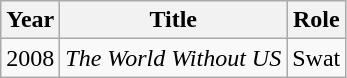<table class="wikitable sortable">
<tr>
<th class="unsortable">Year</th>
<th class="unsortable">Title</th>
<th class="unsortable">Role</th>
</tr>
<tr>
<td>2008</td>
<td><em>The World Without US</em></td>
<td>Swat </td>
</tr>
</table>
